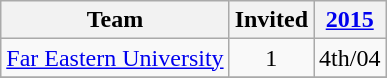<table class="wikitable" style="text-align: center">
<tr>
<th>Team</th>
<th>Invited</th>
<th><a href='#'>2015</a></th>
</tr>
<tr>
<td><a href='#'>Far Eastern University</a></td>
<td>1</td>
<td>4th/04</td>
</tr>
<tr>
</tr>
</table>
